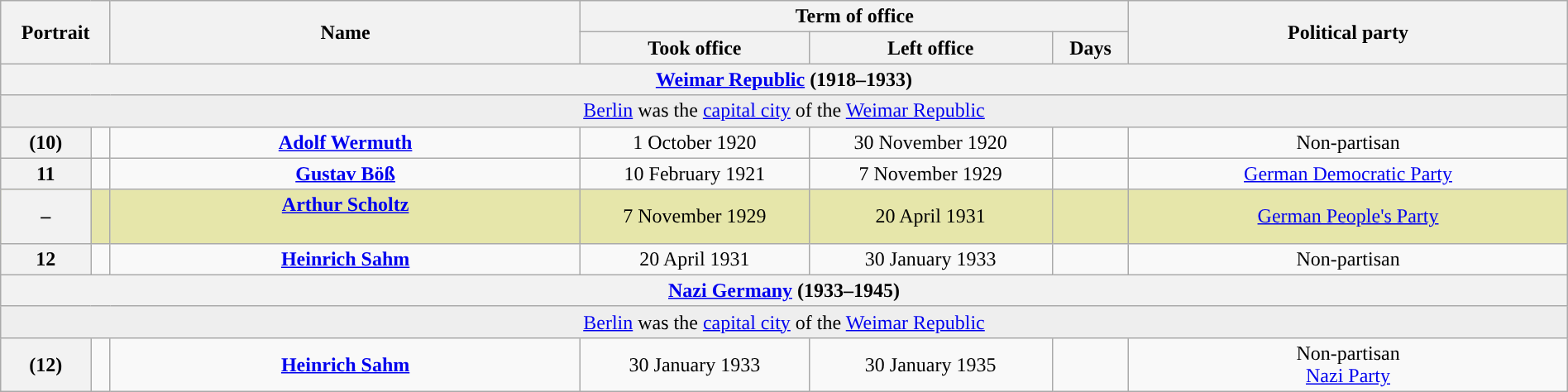<table class="wikitable" style="text-align:center; width:100%; border:1px #AAAAFF solid">
<tr>
<th width=80px rowspan=2 colspan=2>Portrait</th>
<th width=30% rowspan=2>Name<br></th>
<th width=35% colspan=3>Term of office</th>
<th width=28% rowspan=2>Political party</th>
</tr>
<tr>
<th>Took office</th>
<th>Left office</th>
<th>Days</th>
</tr>
<tr>
<th colspan="7"><a href='#'>Weimar Republic</a> (1918–1933)</th>
</tr>
<tr>
<td bgcolor=#EEEEEE colspan=7><a href='#'>Berlin</a> was the <a href='#'>capital city</a>  of the <a href='#'>Weimar Republic</a></td>
</tr>
<tr>
<th style="background:">(10)</th>
<td></td>
<td><strong><a href='#'>Adolf Wermuth</a></strong><br></td>
<td>1 October 1920</td>
<td>30 November 1920</td>
<td></td>
<td>Non-partisan</td>
</tr>
<tr>
<th style="background:">11</th>
<td></td>
<td><strong><a href='#'>Gustav Böß</a></strong><br></td>
<td>10 February 1921</td>
<td>7 November 1929</td>
<td></td>
<td><a href='#'>German Democratic Party</a></td>
</tr>
<tr style="background-color: #E6E6AA" |>
<th style="background:">–</th>
<td></td>
<td><strong><a href='#'>Arthur Scholtz</a></strong><br><br></td>
<td>7 November 1929</td>
<td>20 April 1931</td>
<td></td>
<td><a href='#'>German People's Party</a></td>
</tr>
<tr>
<th style="background:">12</th>
<td></td>
<td><strong><a href='#'>Heinrich Sahm</a></strong><br></td>
<td>20 April 1931</td>
<td>30 January 1933</td>
<td></td>
<td>Non-partisan</td>
</tr>
<tr>
<th colspan="7"><a href='#'>Nazi Germany</a> (1933–1945)</th>
</tr>
<tr>
<td bgcolor=#EEEEEE colspan=7><a href='#'>Berlin</a> was the <a href='#'>capital city</a>  of the <a href='#'>Weimar Republic</a></td>
</tr>
<tr>
<th style="background:">(12)</th>
<td></td>
<td><strong><a href='#'>Heinrich Sahm</a></strong><br></td>
<td>30 January 1933</td>
<td>30 January 1935</td>
<td></td>
<td>Non-partisan <br><a href='#'>Nazi Party</a> </td>
</tr>
</table>
